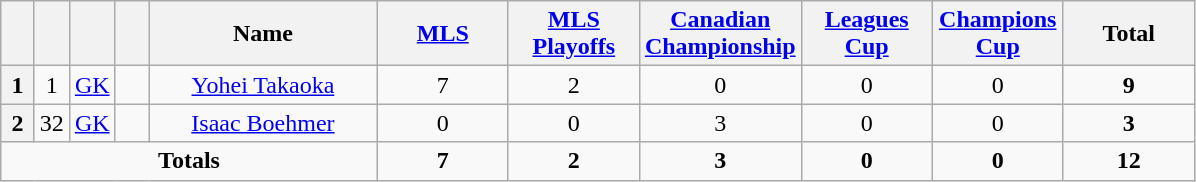<table class="wikitable" style="text-align:center">
<tr>
<th width=15></th>
<th width=15></th>
<th width=15></th>
<th width=15></th>
<th width=145>Name</th>
<th width=80><strong><a href='#'>MLS</a></strong></th>
<th width=80><strong><a href='#'>MLS Playoffs</a></strong></th>
<th width=80><strong><a href='#'>Canadian Championship</a></strong></th>
<th width=80><strong><a href='#'>Leagues Cup</a></strong></th>
<th width=80><strong><a href='#'>Champions Cup</a></strong></th>
<th width=80>Total</th>
</tr>
<tr>
<th>1</th>
<td align=center>1</td>
<td align=center><a href='#'>GK</a></td>
<td></td>
<td><a href='#'>Yohei Takaoka</a></td>
<td>7</td>
<td>2</td>
<td>0</td>
<td>0</td>
<td>0</td>
<td><strong>9</strong></td>
</tr>
<tr>
<th>2</th>
<td align=center>32</td>
<td align=center><a href='#'>GK</a></td>
<td></td>
<td><a href='#'>Isaac Boehmer</a></td>
<td>0</td>
<td>0</td>
<td>3</td>
<td>0</td>
<td>0</td>
<td><strong>3</strong></td>
</tr>
<tr>
<td colspan="5"><strong>Totals</strong></td>
<td><strong>7</strong></td>
<td><strong>2</strong></td>
<td><strong>3</strong></td>
<td><strong>0</strong></td>
<td><strong>0</strong></td>
<td><strong>12</strong></td>
</tr>
</table>
